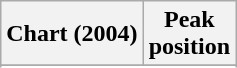<table class="wikitable sortable plainrowheaders">
<tr>
<th scope="col">Chart (2004)</th>
<th scope="col">Peak<br>position</th>
</tr>
<tr>
</tr>
<tr>
</tr>
</table>
